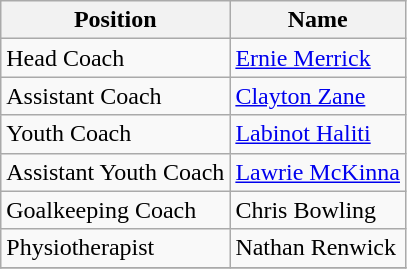<table class="wikitable">
<tr>
<th>Position</th>
<th>Name</th>
</tr>
<tr>
<td>Head Coach</td>
<td> <a href='#'>Ernie Merrick</a></td>
</tr>
<tr>
<td>Assistant Coach</td>
<td> <a href='#'>Clayton Zane</a></td>
</tr>
<tr>
<td>Youth Coach</td>
<td> <a href='#'>Labinot Haliti</a></td>
</tr>
<tr>
<td>Assistant Youth Coach</td>
<td> <a href='#'>Lawrie McKinna</a></td>
</tr>
<tr>
<td>Goalkeeping Coach</td>
<td> Chris Bowling</td>
</tr>
<tr>
<td>Physiotherapist</td>
<td> Nathan Renwick</td>
</tr>
<tr>
</tr>
</table>
